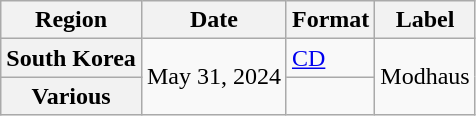<table class="wikitable plainrowheaders">
<tr>
<th scope="col">Region</th>
<th scope="col">Date</th>
<th scope="col">Format</th>
<th scope="col">Label</th>
</tr>
<tr>
<th scope="row">South Korea</th>
<td rowspan="2">May 31, 2024</td>
<td><a href='#'>CD</a></td>
<td rowspan="2">Modhaus</td>
</tr>
<tr>
<th scope="row">Various </th>
<td></td>
</tr>
</table>
